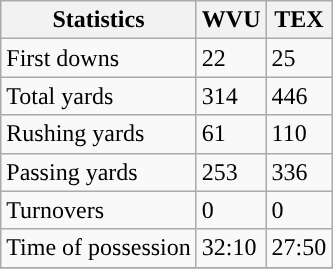<table class="wikitable" style="float: left;">
<tr>
<th>Statistics</th>
<th>WVU</th>
<th>TEX</th>
</tr>
<tr>
<td>First downs</td>
<td>22</td>
<td>25</td>
</tr>
<tr>
<td>Total yards</td>
<td>314</td>
<td>446</td>
</tr>
<tr>
<td>Rushing yards</td>
<td>61</td>
<td>110</td>
</tr>
<tr>
<td>Passing yards</td>
<td>253</td>
<td>336</td>
</tr>
<tr>
<td>Turnovers</td>
<td>0</td>
<td>0</td>
</tr>
<tr>
<td>Time of possession</td>
<td>32:10</td>
<td>27:50</td>
</tr>
<tr>
</tr>
</table>
